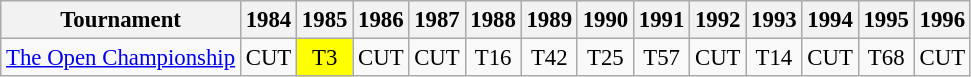<table class="wikitable" style="font-size:95%;text-align:center;">
<tr>
<th>Tournament</th>
<th>1984</th>
<th>1985</th>
<th>1986</th>
<th>1987</th>
<th>1988</th>
<th>1989</th>
<th>1990</th>
<th>1991</th>
<th>1992</th>
<th>1993</th>
<th>1994</th>
<th>1995</th>
<th>1996</th>
</tr>
<tr>
<td align=left><a href='#'>The Open Championship</a></td>
<td>CUT</td>
<td style="background:yellow;">T3</td>
<td>CUT</td>
<td>CUT</td>
<td>T16</td>
<td>T42</td>
<td>T25</td>
<td>T57</td>
<td>CUT</td>
<td>T14</td>
<td>CUT</td>
<td>T68</td>
<td>CUT</td>
</tr>
</table>
